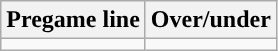<table class="wikitable">
<tr align="center">
<th>Pregame line</th>
<th>Over/under</th>
</tr>
<tr align="center">
<td></td>
<td></td>
</tr>
</table>
